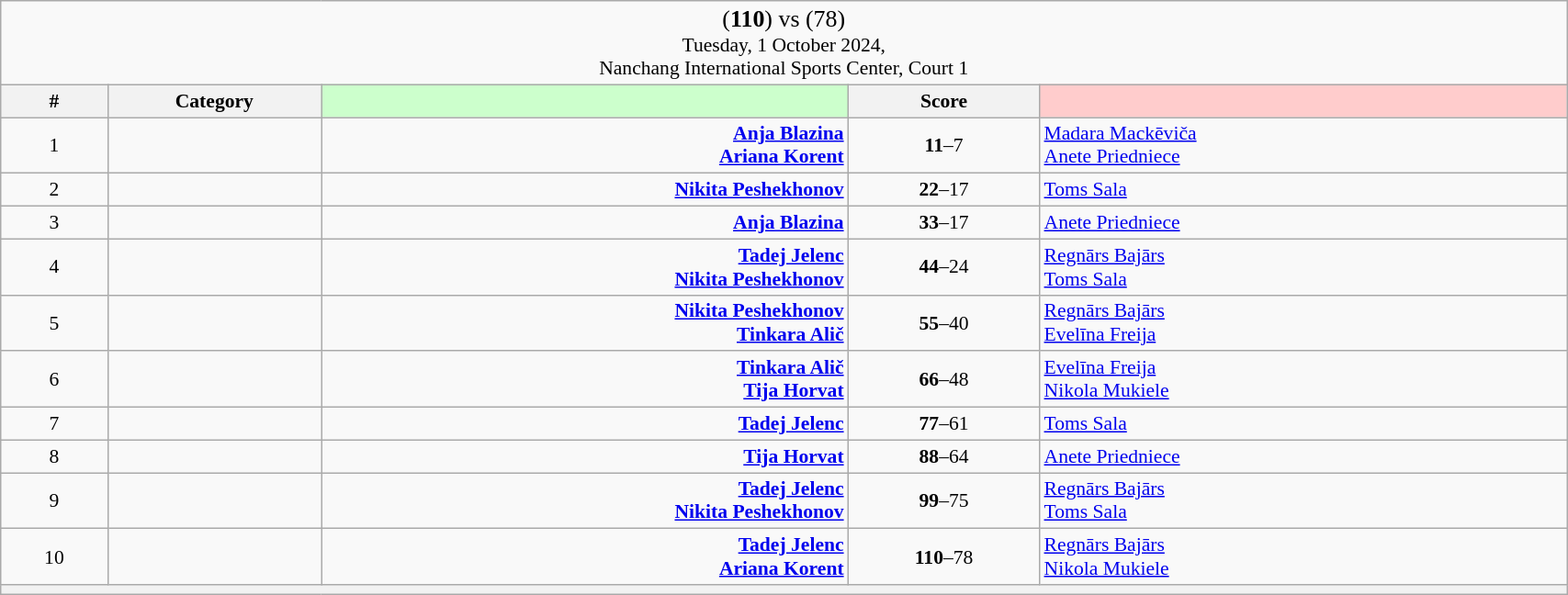<table class="wikitable mw-collapsible mw-collapsed" style="font-size:90%; text-align:center" width="90%">
<tr>
<td colspan="5"><big>(<strong>110</strong>) <strong></strong> vs  (78)</big><br>Tuesday, 1 October 2024, <br>Nanchang International Sports Center, Court 1</td>
</tr>
<tr>
<th width="25">#</th>
<th width="50">Category</th>
<th style="background-color:#CCFFCC" width="150"></th>
<th width="50">Score<br></th>
<th style="background-color:#FFCCCC" width="150"></th>
</tr>
<tr>
<td>1</td>
<td></td>
<td align="right"><strong><a href='#'>Anja Blazina</a> <br><a href='#'>Ariana Korent</a> </strong></td>
<td><strong>11</strong>–7<br></td>
<td align="left"> <a href='#'>Madara Mackēviča</a><br> <a href='#'>Anete Priedniece</a></td>
</tr>
<tr>
<td>2</td>
<td></td>
<td align="right"><strong><a href='#'>Nikita Peshekhonov</a> </strong></td>
<td><strong>22</strong>–17<br></td>
<td align="left"> <a href='#'>Toms Sala</a></td>
</tr>
<tr>
<td>3</td>
<td></td>
<td align="right"><strong><a href='#'>Anja Blazina</a> </strong></td>
<td><strong>33</strong>–17<br></td>
<td align="left"> <a href='#'>Anete Priedniece</a></td>
</tr>
<tr>
<td>4</td>
<td></td>
<td align="right"><strong><a href='#'>Tadej Jelenc</a> <br><a href='#'>Nikita Peshekhonov</a> </strong></td>
<td><strong>44</strong>–24<br></td>
<td align="left"> <a href='#'>Regnārs Bajārs</a><br> <a href='#'>Toms Sala</a></td>
</tr>
<tr>
<td>5</td>
<td></td>
<td align="right"><strong><a href='#'>Nikita Peshekhonov</a> <br><a href='#'>Tinkara Alič</a> </strong></td>
<td><strong>55</strong>–40<br></td>
<td align="left"> <a href='#'>Regnārs Bajārs</a><br> <a href='#'>Evelīna Freija</a></td>
</tr>
<tr>
<td>6</td>
<td></td>
<td align="right"><strong><a href='#'>Tinkara Alič</a> <br><a href='#'>Tija Horvat</a> </strong></td>
<td><strong>66</strong>–48<br></td>
<td align="left"> <a href='#'>Evelīna Freija</a><br> <a href='#'>Nikola Mukiele</a></td>
</tr>
<tr>
<td>7</td>
<td></td>
<td align="right"><strong><a href='#'>Tadej Jelenc</a> </strong></td>
<td><strong>77</strong>–61<br></td>
<td align="left"> <a href='#'>Toms Sala</a></td>
</tr>
<tr>
<td>8</td>
<td></td>
<td align="right"><strong><a href='#'>Tija Horvat</a> </strong></td>
<td><strong>88</strong>–64<br></td>
<td align="left"> <a href='#'>Anete Priedniece</a></td>
</tr>
<tr>
<td>9</td>
<td></td>
<td align="right"><strong><a href='#'>Tadej Jelenc</a> <br><a href='#'>Nikita Peshekhonov</a> </strong></td>
<td><strong>99</strong>–75<br></td>
<td align="left"> <a href='#'>Regnārs Bajārs</a><br> <a href='#'>Toms Sala</a></td>
</tr>
<tr>
<td>10</td>
<td></td>
<td align="right"><strong><a href='#'>Tadej Jelenc</a> <br><a href='#'>Ariana Korent</a> </strong></td>
<td><strong>110</strong>–78<br></td>
<td align="left"> <a href='#'>Regnārs Bajārs</a><br> <a href='#'>Nikola Mukiele</a></td>
</tr>
<tr>
<th colspan="5"></th>
</tr>
</table>
